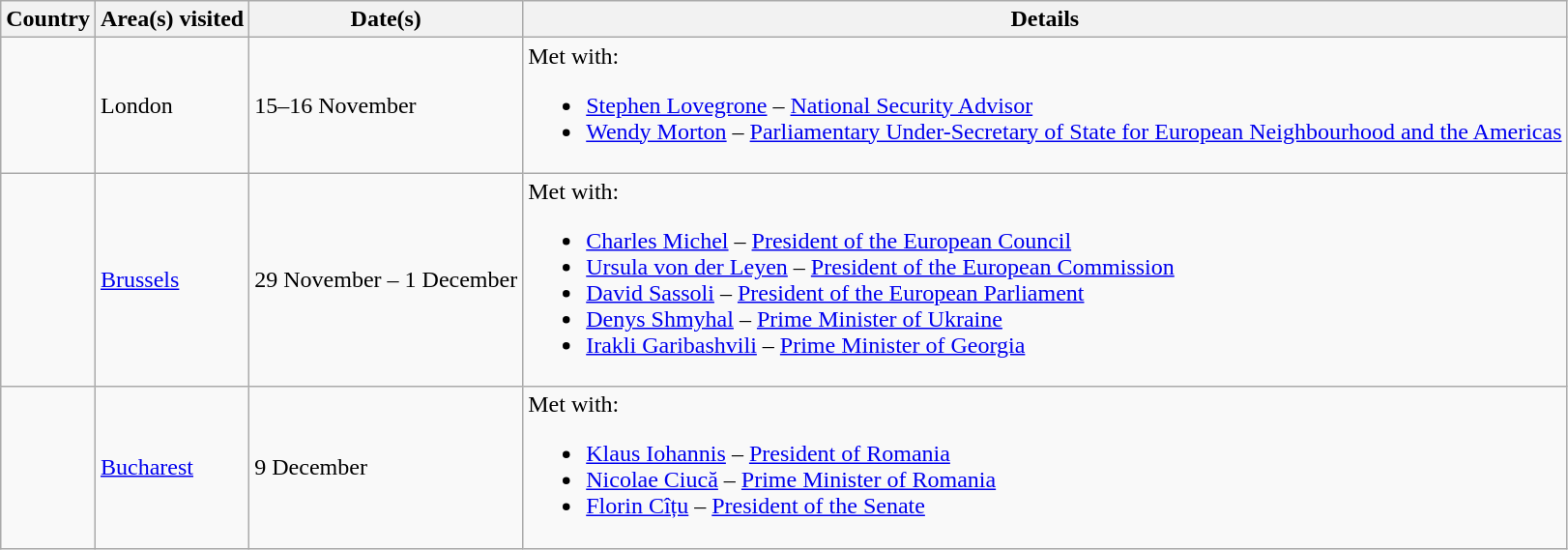<table class="wikitable">
<tr>
<th>Country</th>
<th>Area(s) visited</th>
<th>Date(s)</th>
<th>Details</th>
</tr>
<tr>
<td><strong></strong></td>
<td>London</td>
<td>15–16 November</td>
<td>Met with:<br><ul><li><a href='#'>Stephen Lovegrone</a> – <a href='#'>National Security Advisor</a></li><li><a href='#'>Wendy Morton</a> – <a href='#'>Parliamentary Under-Secretary of State for European Neighbourhood and the Americas</a></li></ul></td>
</tr>
<tr>
<td><strong></strong></td>
<td><a href='#'>Brussels</a></td>
<td>29 November – 1 December</td>
<td>Met with:<br><ul><li><a href='#'>Charles Michel</a> – <a href='#'>President of the European Council</a></li><li><a href='#'>Ursula von der Leyen</a> – <a href='#'>President of the European Commission</a></li><li><a href='#'>David Sassoli</a> – <a href='#'>President of the European Parliament</a></li><li><a href='#'>Denys Shmyhal</a> – <a href='#'>Prime Minister of Ukraine</a></li><li><a href='#'>Irakli Garibashvili</a> – <a href='#'>Prime Minister of Georgia</a></li></ul></td>
</tr>
<tr>
<td><strong></strong></td>
<td><a href='#'>Bucharest</a></td>
<td>9 December</td>
<td>Met with:<br><ul><li><a href='#'>Klaus Iohannis</a> – <a href='#'>President of Romania</a></li><li><a href='#'>Nicolae Ciucă</a> – <a href='#'>Prime Minister of Romania</a></li><li><a href='#'>Florin Cîțu</a> – <a href='#'>President of the Senate</a></li></ul></td>
</tr>
</table>
